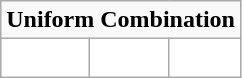<table class="wikitable"  style="display: inline-table;">
<tr>
<td align="center" Colspan="3"><strong>Uniform Combination</strong></td>
</tr>
<tr align="center">
<td style="background:white; color:white"><strong>Helmet</strong></td>
<td style="background:white; color:white"><strong>Jersey</strong></td>
<td style="background:white; color:white"><strong>Pants</strong></td>
</tr>
</table>
